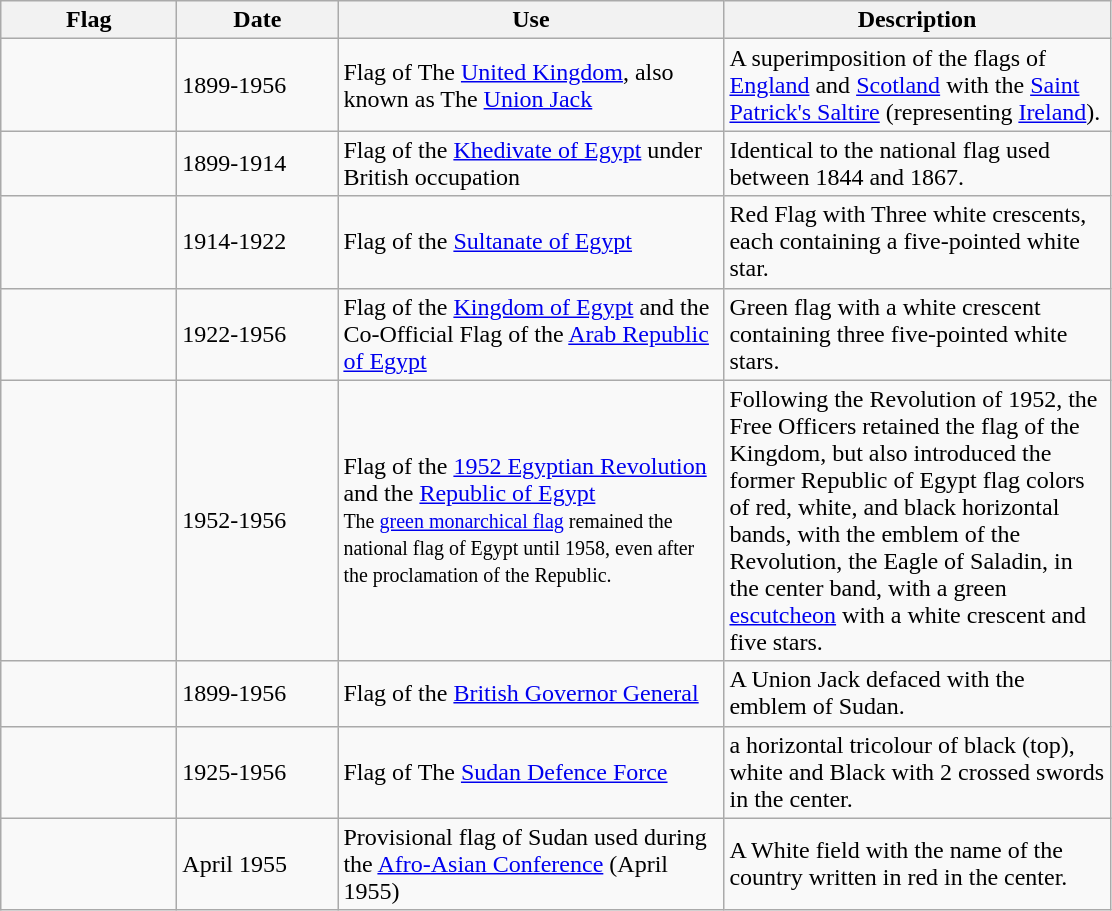<table class="wikitable">
<tr>
<th style="width:110px;">Flag</th>
<th style="width:100px;">Date</th>
<th style="width:250px;">Use</th>
<th style="width:250px;">Description</th>
</tr>
<tr>
<td></td>
<td>1899-1956</td>
<td>Flag of The <a href='#'>United Kingdom</a>, also known as The <a href='#'>Union Jack</a></td>
<td>A superimposition of the flags of <a href='#'>England</a> and <a href='#'>Scotland</a> with the <a href='#'>Saint Patrick's Saltire</a> (representing <a href='#'>Ireland</a>).</td>
</tr>
<tr>
<td></td>
<td>1899-1914</td>
<td>Flag of the <a href='#'>Khedivate of Egypt</a> under British occupation</td>
<td>Identical to the national flag used between 1844 and 1867.</td>
</tr>
<tr>
<td></td>
<td>1914-1922</td>
<td>Flag of the <a href='#'>Sultanate of Egypt</a></td>
<td>Red Flag with Three white crescents, each containing a five-pointed white star.</td>
</tr>
<tr>
<td></td>
<td>1922-1956</td>
<td>Flag of the <a href='#'>Kingdom of Egypt</a> and the Co-Official Flag of the <a href='#'>Arab Republic of Egypt</a></td>
<td>Green flag with a white crescent containing three five-pointed white stars.</td>
</tr>
<tr>
<td></td>
<td>1952-1956</td>
<td>Flag of the <a href='#'>1952 Egyptian Revolution</a> and the <a href='#'>Republic of Egypt</a><br><small>The <a href='#'>green monarchical flag</a> remained the national flag of Egypt until 1958, even after the proclamation of the Republic.</small></td>
<td>Following the Revolution of 1952, the Free Officers retained the flag of the Kingdom, but also introduced the former Republic of Egypt flag colors of red, white, and black horizontal bands, with the emblem of the Revolution, the Eagle of Saladin, in the center band, with a green <a href='#'>escutcheon</a> with a white crescent and five stars.</td>
</tr>
<tr>
<td></td>
<td>1899-1956</td>
<td>Flag of the <a href='#'>British Governor General</a></td>
<td>A Union Jack defaced with the emblem of Sudan.</td>
</tr>
<tr>
<td></td>
<td>1925-1956</td>
<td>Flag of The <a href='#'>Sudan Defence Force</a></td>
<td>a horizontal tricolour of black (top), white and Black with 2 crossed swords in the center.</td>
</tr>
<tr>
<td></td>
<td>April 1955</td>
<td>Provisional flag of Sudan used during the <a href='#'>Afro-Asian Conference</a> (April 1955)</td>
<td>A White field with the name of the country written in red in the center.</td>
</tr>
</table>
